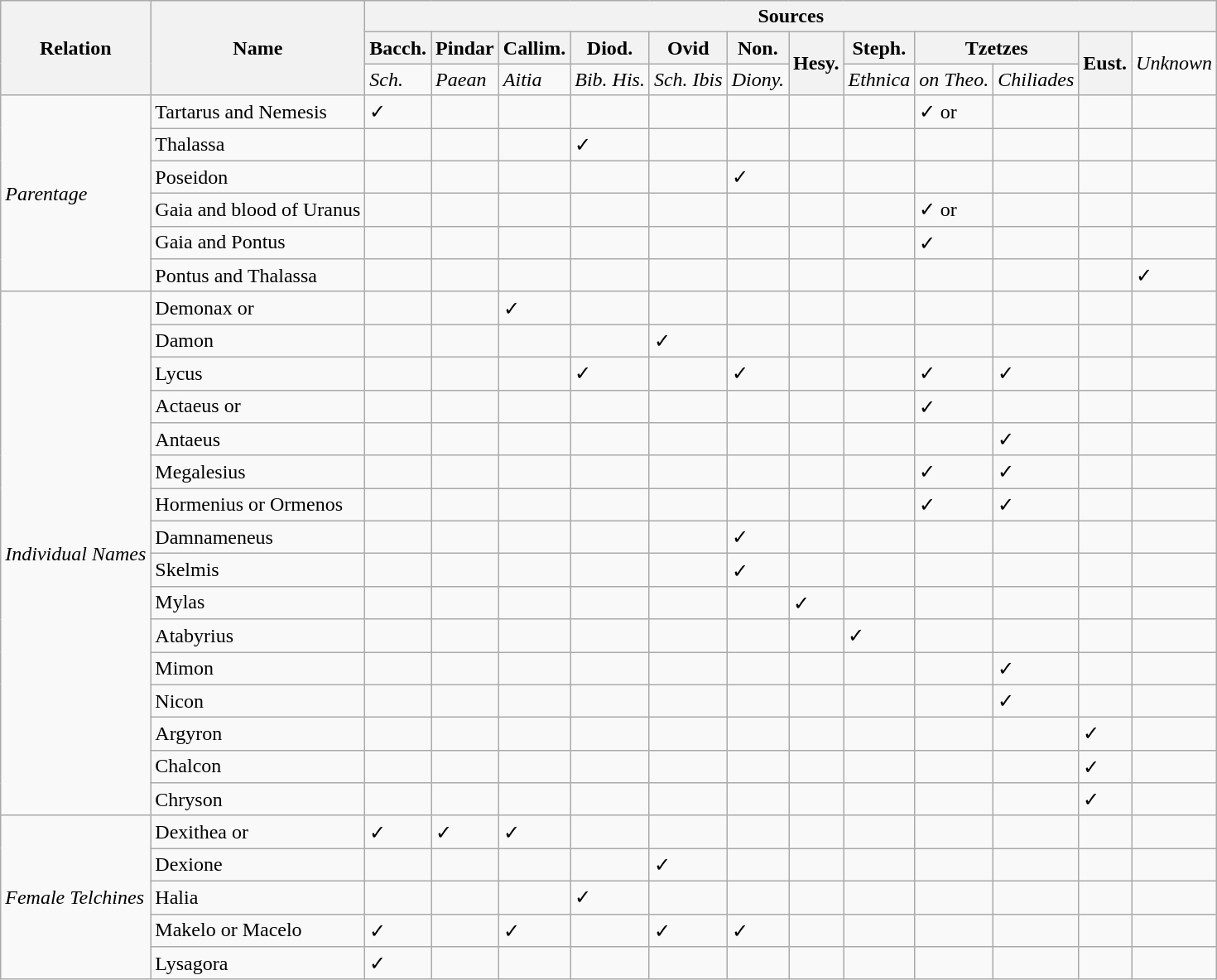<table class="wikitable">
<tr>
<th rowspan="3">Relation</th>
<th rowspan="3">Name</th>
<th colspan="12">Sources</th>
</tr>
<tr>
<th>Bacch.</th>
<th>Pindar</th>
<th>Callim.</th>
<th>Diod.</th>
<th>Ovid</th>
<th>Non.</th>
<th rowspan="2">Hesy.</th>
<th>Steph.</th>
<th colspan="2">Tzetzes</th>
<th rowspan="2">Eust.</th>
<td rowspan="2"><em>Unknown</em></td>
</tr>
<tr>
<td><em>Sch.</em></td>
<td><em>Paean</em></td>
<td><em>Aitia</em></td>
<td><em>Bib. His.</em></td>
<td><em>Sch. Ibis</em></td>
<td><em>Diony.</em></td>
<td><em>Ethnica</em></td>
<td><em>on Theo.</em></td>
<td><em>Chiliades</em></td>
</tr>
<tr>
<td rowspan="6"><em>Parentage</em></td>
<td>Tartarus and Nemesis</td>
<td>✓</td>
<td></td>
<td></td>
<td></td>
<td></td>
<td></td>
<td></td>
<td></td>
<td>✓ or</td>
<td></td>
<td></td>
<td></td>
</tr>
<tr>
<td>Thalassa</td>
<td></td>
<td></td>
<td></td>
<td>✓</td>
<td></td>
<td></td>
<td></td>
<td></td>
<td></td>
<td></td>
<td></td>
<td></td>
</tr>
<tr>
<td>Poseidon</td>
<td></td>
<td></td>
<td></td>
<td></td>
<td></td>
<td>✓</td>
<td></td>
<td></td>
<td></td>
<td></td>
<td></td>
<td></td>
</tr>
<tr>
<td>Gaia and blood of Uranus</td>
<td></td>
<td></td>
<td></td>
<td></td>
<td></td>
<td></td>
<td></td>
<td></td>
<td>✓ or</td>
<td></td>
<td></td>
<td></td>
</tr>
<tr>
<td>Gaia and Pontus</td>
<td></td>
<td></td>
<td></td>
<td></td>
<td></td>
<td></td>
<td></td>
<td></td>
<td>✓</td>
<td></td>
<td></td>
<td></td>
</tr>
<tr>
<td>Pontus and Thalassa</td>
<td></td>
<td></td>
<td></td>
<td></td>
<td></td>
<td></td>
<td></td>
<td></td>
<td></td>
<td></td>
<td></td>
<td>✓</td>
</tr>
<tr>
<td rowspan="16"><em>Individual Names</em></td>
<td>Demonax or</td>
<td></td>
<td></td>
<td>✓</td>
<td></td>
<td></td>
<td></td>
<td></td>
<td></td>
<td></td>
<td></td>
<td></td>
<td></td>
</tr>
<tr>
<td>Damon</td>
<td></td>
<td></td>
<td></td>
<td></td>
<td>✓</td>
<td></td>
<td></td>
<td></td>
<td></td>
<td></td>
<td></td>
<td></td>
</tr>
<tr>
<td>Lycus</td>
<td></td>
<td></td>
<td></td>
<td>✓</td>
<td></td>
<td>✓</td>
<td></td>
<td></td>
<td>✓</td>
<td>✓</td>
<td></td>
<td></td>
</tr>
<tr>
<td>Actaeus or</td>
<td></td>
<td></td>
<td></td>
<td></td>
<td></td>
<td></td>
<td></td>
<td></td>
<td>✓</td>
<td></td>
<td></td>
<td></td>
</tr>
<tr>
<td>Antaeus</td>
<td></td>
<td></td>
<td></td>
<td></td>
<td></td>
<td></td>
<td></td>
<td></td>
<td></td>
<td>✓</td>
<td></td>
<td></td>
</tr>
<tr>
<td>Megalesius</td>
<td></td>
<td></td>
<td></td>
<td></td>
<td></td>
<td></td>
<td></td>
<td></td>
<td>✓</td>
<td>✓</td>
<td></td>
<td></td>
</tr>
<tr>
<td>Hormenius or Ormenos</td>
<td></td>
<td></td>
<td></td>
<td></td>
<td></td>
<td></td>
<td></td>
<td></td>
<td>✓</td>
<td>✓</td>
<td></td>
<td></td>
</tr>
<tr>
<td>Damnameneus</td>
<td></td>
<td></td>
<td></td>
<td></td>
<td></td>
<td>✓</td>
<td></td>
<td></td>
<td></td>
<td></td>
<td></td>
<td></td>
</tr>
<tr>
<td>Skelmis</td>
<td></td>
<td></td>
<td></td>
<td></td>
<td></td>
<td>✓</td>
<td></td>
<td></td>
<td></td>
<td></td>
<td></td>
<td></td>
</tr>
<tr>
<td>Mylas</td>
<td></td>
<td></td>
<td></td>
<td></td>
<td></td>
<td></td>
<td>✓</td>
<td></td>
<td></td>
<td></td>
<td></td>
<td></td>
</tr>
<tr>
<td>Atabyrius</td>
<td></td>
<td></td>
<td></td>
<td></td>
<td></td>
<td></td>
<td></td>
<td>✓</td>
<td></td>
<td></td>
<td></td>
<td></td>
</tr>
<tr>
<td>Mimon</td>
<td></td>
<td></td>
<td></td>
<td></td>
<td></td>
<td></td>
<td></td>
<td></td>
<td></td>
<td>✓</td>
<td></td>
<td></td>
</tr>
<tr>
<td>Nicon</td>
<td></td>
<td></td>
<td></td>
<td></td>
<td></td>
<td></td>
<td></td>
<td></td>
<td></td>
<td>✓</td>
<td></td>
<td></td>
</tr>
<tr>
<td>Argyron</td>
<td></td>
<td></td>
<td></td>
<td></td>
<td></td>
<td></td>
<td></td>
<td></td>
<td></td>
<td></td>
<td>✓</td>
<td></td>
</tr>
<tr>
<td>Chalcon</td>
<td></td>
<td></td>
<td></td>
<td></td>
<td></td>
<td></td>
<td></td>
<td></td>
<td></td>
<td></td>
<td>✓</td>
<td></td>
</tr>
<tr>
<td>Chryson</td>
<td></td>
<td></td>
<td></td>
<td></td>
<td></td>
<td></td>
<td></td>
<td></td>
<td></td>
<td></td>
<td>✓</td>
<td></td>
</tr>
<tr>
<td rowspan="5"><em>Female Telchines</em></td>
<td>Dexithea or</td>
<td>✓</td>
<td>✓</td>
<td>✓</td>
<td></td>
<td></td>
<td></td>
<td></td>
<td></td>
<td></td>
<td></td>
<td></td>
<td></td>
</tr>
<tr>
<td>Dexione</td>
<td></td>
<td></td>
<td></td>
<td></td>
<td>✓</td>
<td></td>
<td></td>
<td></td>
<td></td>
<td></td>
<td></td>
<td></td>
</tr>
<tr>
<td>Halia</td>
<td></td>
<td></td>
<td></td>
<td>✓</td>
<td></td>
<td></td>
<td></td>
<td></td>
<td></td>
<td></td>
<td></td>
<td></td>
</tr>
<tr>
<td>Makelo or Macelo</td>
<td>✓</td>
<td></td>
<td>✓</td>
<td></td>
<td>✓</td>
<td>✓</td>
<td></td>
<td></td>
<td></td>
<td></td>
<td></td>
<td></td>
</tr>
<tr>
<td>Lysagora</td>
<td>✓</td>
<td></td>
<td></td>
<td></td>
<td></td>
<td></td>
<td></td>
<td></td>
<td></td>
<td></td>
<td></td>
<td></td>
</tr>
</table>
